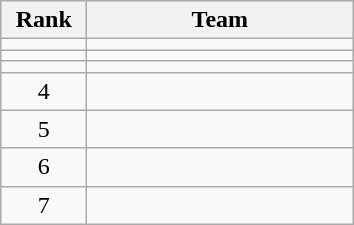<table class="wikitable" style="text-align: center">
<tr>
<th width=50>Rank</th>
<th width=170>Team</th>
</tr>
<tr>
<td></td>
<td align=left></td>
</tr>
<tr>
<td></td>
<td align=left></td>
</tr>
<tr>
<td></td>
<td align=left></td>
</tr>
<tr>
<td>4</td>
<td align=left></td>
</tr>
<tr>
<td>5</td>
<td align=left></td>
</tr>
<tr>
<td>6</td>
<td align=left></td>
</tr>
<tr>
<td>7</td>
<td align=left></td>
</tr>
</table>
